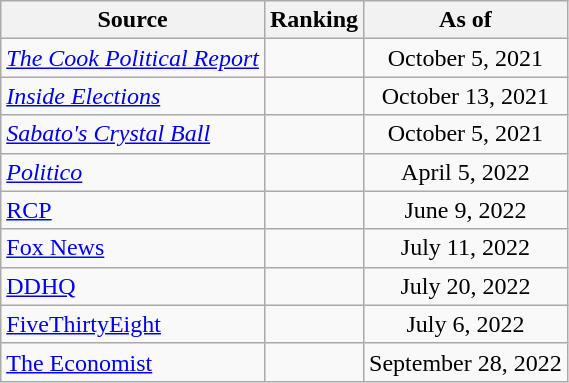<table class="wikitable" style="text-align:center">
<tr>
<th>Source</th>
<th>Ranking</th>
<th>As of</th>
</tr>
<tr>
<td align=left><em><a href='#'>The Cook Political Report</a></em></td>
<td></td>
<td>October 5, 2021</td>
</tr>
<tr>
<td align=left><em><a href='#'>Inside Elections</a></em></td>
<td></td>
<td>October 13, 2021</td>
</tr>
<tr>
<td align=left><em><a href='#'>Sabato's Crystal Ball</a></em></td>
<td></td>
<td>October 5, 2021</td>
</tr>
<tr>
<td align="left"><em><a href='#'>Politico</a></em></td>
<td></td>
<td>April 5, 2022</td>
</tr>
<tr>
<td align="left"><a href='#'>RCP</a></td>
<td></td>
<td>June 9, 2022</td>
</tr>
<tr>
<td align=left><a href='#'>Fox News</a></td>
<td></td>
<td>July 11, 2022</td>
</tr>
<tr>
<td align="left"><a href='#'>DDHQ</a></td>
<td></td>
<td>July 20, 2022</td>
</tr>
<tr>
<td align="left"><a href='#'>FiveThirtyEight</a></td>
<td></td>
<td>July 6, 2022</td>
</tr>
<tr>
<td align="left"><a href='#'>The Economist</a></td>
<td></td>
<td>September 28, 2022</td>
</tr>
</table>
